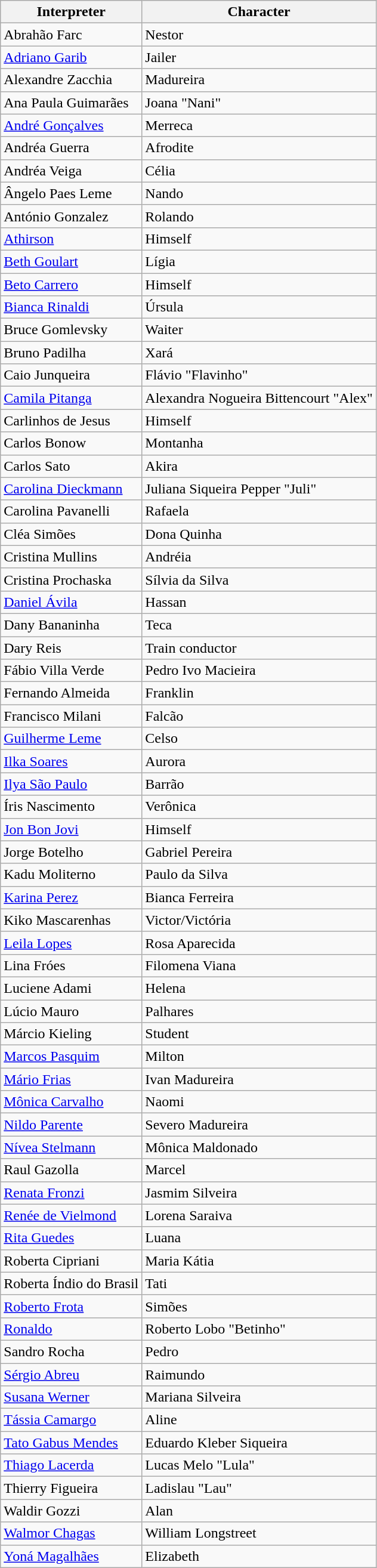<table class="wikitable">
<tr>
<th>Interpreter</th>
<th>Character</th>
</tr>
<tr>
<td>Abrahão Farc</td>
<td>Nestor</td>
</tr>
<tr>
<td><a href='#'>Adriano Garib</a></td>
<td>Jailer</td>
</tr>
<tr>
<td>Alexandre Zacchia</td>
<td>Madureira</td>
</tr>
<tr>
<td>Ana Paula Guimarães</td>
<td>Joana "Nani"</td>
</tr>
<tr>
<td><a href='#'>André Gonçalves</a></td>
<td>Merreca</td>
</tr>
<tr>
<td>Andréa Guerra</td>
<td>Afrodite</td>
</tr>
<tr>
<td>Andréa Veiga</td>
<td>Célia</td>
</tr>
<tr>
<td>Ângelo Paes Leme</td>
<td>Nando</td>
</tr>
<tr>
<td>António Gonzalez</td>
<td>Rolando</td>
</tr>
<tr>
<td><a href='#'>Athirson</a></td>
<td>Himself</td>
</tr>
<tr>
<td><a href='#'>Beth Goulart</a></td>
<td>Lígia</td>
</tr>
<tr>
<td><a href='#'>Beto Carrero</a></td>
<td>Himself</td>
</tr>
<tr>
<td><a href='#'>Bianca Rinaldi</a></td>
<td>Úrsula</td>
</tr>
<tr>
<td>Bruce Gomlevsky</td>
<td>Waiter</td>
</tr>
<tr>
<td>Bruno Padilha</td>
<td>Xará</td>
</tr>
<tr>
<td>Caio Junqueira</td>
<td>Flávio "Flavinho"</td>
</tr>
<tr>
<td><a href='#'>Camila Pitanga</a></td>
<td>Alexandra Nogueira Bittencourt "Alex"</td>
</tr>
<tr>
<td>Carlinhos de Jesus</td>
<td>Himself</td>
</tr>
<tr>
<td>Carlos Bonow</td>
<td>Montanha</td>
</tr>
<tr>
<td>Carlos Sato</td>
<td>Akira</td>
</tr>
<tr>
<td><a href='#'>Carolina Dieckmann</a></td>
<td>Juliana Siqueira Pepper "Juli"</td>
</tr>
<tr>
<td>Carolina Pavanelli</td>
<td>Rafaela</td>
</tr>
<tr>
<td>Cléa Simões</td>
<td>Dona Quinha</td>
</tr>
<tr>
<td>Cristina Mullins</td>
<td>Andréia</td>
</tr>
<tr>
<td>Cristina Prochaska</td>
<td>Sílvia da Silva</td>
</tr>
<tr>
<td><a href='#'>Daniel Ávila</a></td>
<td>Hassan</td>
</tr>
<tr>
<td>Dany Bananinha</td>
<td>Teca</td>
</tr>
<tr>
<td>Dary Reis</td>
<td>Train conductor</td>
</tr>
<tr>
<td>Fábio Villa Verde</td>
<td>Pedro Ivo Macieira</td>
</tr>
<tr>
<td>Fernando Almeida</td>
<td>Franklin</td>
</tr>
<tr>
<td>Francisco Milani</td>
<td>Falcão</td>
</tr>
<tr>
<td><a href='#'>Guilherme Leme</a></td>
<td>Celso</td>
</tr>
<tr>
<td><a href='#'>Ilka Soares</a></td>
<td>Aurora</td>
</tr>
<tr>
<td><a href='#'>Ilya São Paulo</a></td>
<td>Barrão</td>
</tr>
<tr>
<td>Íris Nascimento</td>
<td>Verônica</td>
</tr>
<tr>
<td><a href='#'>Jon Bon Jovi</a></td>
<td>Himself</td>
</tr>
<tr>
<td>Jorge Botelho</td>
<td>Gabriel Pereira</td>
</tr>
<tr>
<td>Kadu Moliterno</td>
<td>Paulo da Silva</td>
</tr>
<tr>
<td><a href='#'>Karina Perez</a></td>
<td>Bianca Ferreira</td>
</tr>
<tr>
<td>Kiko Mascarenhas</td>
<td>Victor/Victória</td>
</tr>
<tr>
<td><a href='#'>Leila Lopes</a></td>
<td>Rosa Aparecida</td>
</tr>
<tr>
<td>Lina Fróes</td>
<td>Filomena Viana</td>
</tr>
<tr>
<td>Luciene Adami</td>
<td>Helena</td>
</tr>
<tr>
<td>Lúcio Mauro</td>
<td>Palhares</td>
</tr>
<tr>
<td>Márcio Kieling</td>
<td>Student</td>
</tr>
<tr>
<td><a href='#'>Marcos Pasquim</a></td>
<td>Milton</td>
</tr>
<tr>
<td><a href='#'>Mário Frias</a></td>
<td>Ivan Madureira</td>
</tr>
<tr>
<td><a href='#'>Mônica Carvalho</a></td>
<td>Naomi</td>
</tr>
<tr>
<td><a href='#'>Nildo Parente</a></td>
<td>Severo Madureira</td>
</tr>
<tr>
<td><a href='#'>Nívea Stelmann</a></td>
<td>Mônica Maldonado</td>
</tr>
<tr>
<td>Raul Gazolla</td>
<td>Marcel</td>
</tr>
<tr>
<td><a href='#'>Renata Fronzi</a></td>
<td>Jasmim Silveira</td>
</tr>
<tr>
<td><a href='#'>Renée de Vielmond</a></td>
<td>Lorena Saraiva</td>
</tr>
<tr>
<td><a href='#'>Rita Guedes</a></td>
<td>Luana</td>
</tr>
<tr>
<td>Roberta Cipriani</td>
<td>Maria Kátia</td>
</tr>
<tr>
<td>Roberta Índio do Brasil</td>
<td>Tati</td>
</tr>
<tr>
<td><a href='#'>Roberto Frota</a></td>
<td>Simões</td>
</tr>
<tr>
<td><a href='#'>Ronaldo</a></td>
<td>Roberto Lobo "Betinho"</td>
</tr>
<tr>
<td>Sandro Rocha</td>
<td>Pedro</td>
</tr>
<tr>
<td><a href='#'>Sérgio Abreu</a></td>
<td>Raimundo</td>
</tr>
<tr>
<td><a href='#'>Susana Werner</a></td>
<td>Mariana Silveira</td>
</tr>
<tr>
<td><a href='#'>Tássia Camargo</a></td>
<td>Aline</td>
</tr>
<tr>
<td><a href='#'>Tato Gabus Mendes</a></td>
<td>Eduardo Kleber Siqueira</td>
</tr>
<tr>
<td><a href='#'>Thiago Lacerda</a></td>
<td>Lucas Melo "Lula"</td>
</tr>
<tr>
<td>Thierry Figueira</td>
<td>Ladislau "Lau"</td>
</tr>
<tr>
<td>Waldir Gozzi</td>
<td>Alan</td>
</tr>
<tr>
<td><a href='#'>Walmor Chagas</a></td>
<td>William Longstreet</td>
</tr>
<tr>
<td><a href='#'>Yoná Magalhães</a></td>
<td>Elizabeth</td>
</tr>
</table>
